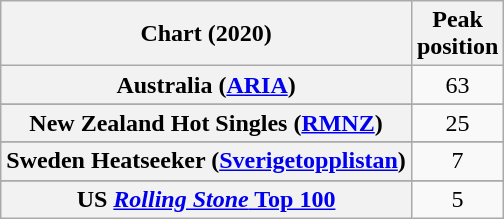<table class="wikitable sortable plainrowheaders" style="text-align:center">
<tr>
<th scope="col">Chart (2020)</th>
<th scope="col">Peak<br>position</th>
</tr>
<tr>
<th scope="row">Australia (<a href='#'>ARIA</a>)</th>
<td>63</td>
</tr>
<tr>
</tr>
<tr>
</tr>
<tr>
</tr>
<tr>
<th scope="row">New Zealand Hot Singles (<a href='#'>RMNZ</a>)</th>
<td>25</td>
</tr>
<tr>
</tr>
<tr>
<th scope="row">Sweden Heatseeker (<a href='#'>Sverigetopplistan</a>)</th>
<td>7</td>
</tr>
<tr>
</tr>
<tr>
</tr>
<tr>
</tr>
<tr>
</tr>
<tr>
<th scope="row">US <a href='#'><em>Rolling Stone</em> Top 100</a></th>
<td>5</td>
</tr>
</table>
